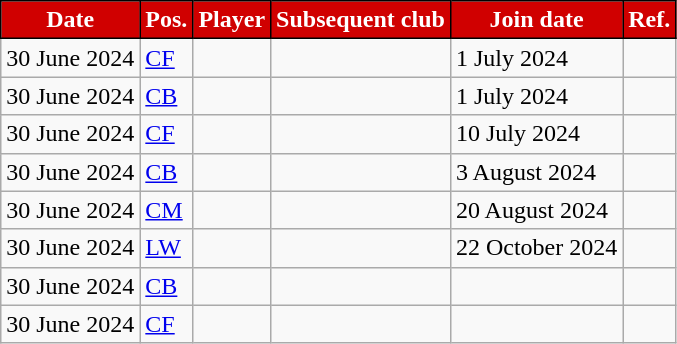<table class="wikitable plainrowheaders sortable">
<tr>
<th style="background:#D00000;border:1px solid black;color:white">Date</th>
<th style="background:#D00000;border:1px solid black;color:white">Pos.</th>
<th style="background:#D00000;border:1px solid black;color:white">Player</th>
<th style="background:#D00000;border:1px solid black;color:white">Subsequent club</th>
<th style="background:#D00000;border:1px solid black;color:white">Join date</th>
<th style="background:#D00000;border:1px solid black;color:white">Ref.</th>
</tr>
<tr>
<td>30 June 2024</td>
<td><a href='#'>CF</a></td>
<td></td>
<td></td>
<td>1 July 2024</td>
<td></td>
</tr>
<tr>
<td>30 June 2024</td>
<td><a href='#'>CB</a></td>
<td></td>
<td></td>
<td>1 July 2024</td>
<td></td>
</tr>
<tr>
<td>30 June 2024</td>
<td><a href='#'>CF</a></td>
<td></td>
<td></td>
<td>10 July 2024</td>
<td></td>
</tr>
<tr>
<td>30 June 2024</td>
<td><a href='#'>CB</a></td>
<td></td>
<td></td>
<td>3 August 2024</td>
<td></td>
</tr>
<tr>
<td>30 June 2024</td>
<td><a href='#'>CM</a></td>
<td></td>
<td></td>
<td>20 August 2024</td>
<td></td>
</tr>
<tr>
<td>30 June 2024</td>
<td><a href='#'>LW</a></td>
<td></td>
<td></td>
<td>22 October 2024</td>
<td></td>
</tr>
<tr>
<td>30 June 2024</td>
<td><a href='#'>CB</a></td>
<td></td>
<td></td>
<td></td>
<td></td>
</tr>
<tr>
<td>30 June 2024</td>
<td><a href='#'>CF</a></td>
<td></td>
<td></td>
<td></td>
<td></td>
</tr>
</table>
